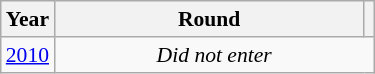<table class="wikitable" style="text-align: center; font-size:90%">
<tr>
<th>Year</th>
<th style="width:200px">Round</th>
<th></th>
</tr>
<tr>
<td><a href='#'>2010</a></td>
<td colspan="2"><em>Did not enter</em></td>
</tr>
</table>
